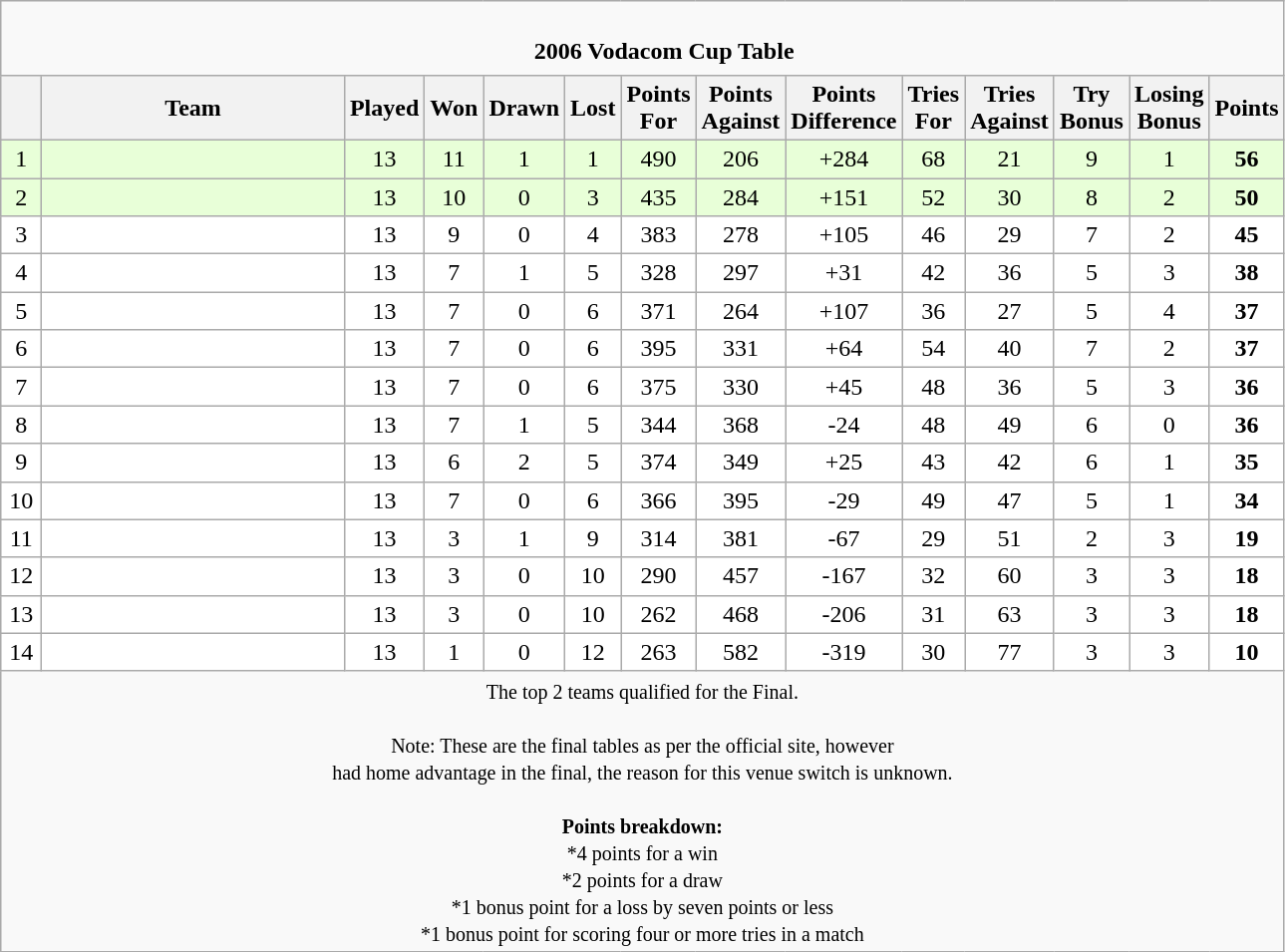<table class="wikitable" style="text-align: center;">
<tr>
<td colspan="14" cellpadding="0" cellspacing="0"><br><table border="0" width="100%" cellpadding="0" cellspacing="0">
<tr>
<td width=0% style="border:0px"></td>
<td style="border:0px"><strong>2006 Vodacom Cup Table</strong></td>
</tr>
</table>
</td>
</tr>
<tr>
<th bgcolor="#efefef" width="20"></th>
<th bgcolor="#efefef" width="195">Team</th>
<th bgcolor="#efefef" width="20">Played</th>
<th bgcolor="#efefef" width="20">Won</th>
<th bgcolor="#efefef" width="20">Drawn</th>
<th bgcolor="#efefef" width="20">Lost</th>
<th bgcolor="#efefef" width="20">Points For</th>
<th bgcolor="#efefef" width="20">Points Against</th>
<th bgcolor="#efefef" width="20">Points Difference</th>
<th bgcolor="#efefef" width="20">Tries For</th>
<th bgcolor="#efefef" width="20">Tries Against</th>
<th bgcolor="#efefef" width="20">Try Bonus</th>
<th bgcolor="#efefef" width="20">Losing Bonus</th>
<th bgcolor="#efefef" width="20">Points<br></th>
</tr>
<tr bgcolor=#E8FFD8 align=center>
<td>1</td>
<td align=left></td>
<td>13</td>
<td>11</td>
<td>1</td>
<td>1</td>
<td>490</td>
<td>206</td>
<td>+284</td>
<td>68</td>
<td>21</td>
<td>9</td>
<td>1</td>
<td><strong>56</strong></td>
</tr>
<tr bgcolor=#E8FFD8 align=center>
<td>2</td>
<td align=left></td>
<td>13</td>
<td>10</td>
<td>0</td>
<td>3</td>
<td>435</td>
<td>284</td>
<td>+151</td>
<td>52</td>
<td>30</td>
<td>8</td>
<td>2</td>
<td><strong>50</strong></td>
</tr>
<tr bgcolor=#ffffff align=center>
<td>3</td>
<td align=left></td>
<td>13</td>
<td>9</td>
<td>0</td>
<td>4</td>
<td>383</td>
<td>278</td>
<td>+105</td>
<td>46</td>
<td>29</td>
<td>7</td>
<td>2</td>
<td><strong>45</strong></td>
</tr>
<tr bgcolor=#ffffff align=center>
<td>4</td>
<td align=left></td>
<td>13</td>
<td>7</td>
<td>1</td>
<td>5</td>
<td>328</td>
<td>297</td>
<td>+31</td>
<td>42</td>
<td>36</td>
<td>5</td>
<td>3</td>
<td><strong>38</strong></td>
</tr>
<tr bgcolor=#ffffff align=center>
<td>5</td>
<td align=left></td>
<td>13</td>
<td>7</td>
<td>0</td>
<td>6</td>
<td>371</td>
<td>264</td>
<td>+107</td>
<td>36</td>
<td>27</td>
<td>5</td>
<td>4</td>
<td><strong>37</strong></td>
</tr>
<tr bgcolor=#ffffff align=center>
<td>6</td>
<td align=left></td>
<td>13</td>
<td>7</td>
<td>0</td>
<td>6</td>
<td>395</td>
<td>331</td>
<td>+64</td>
<td>54</td>
<td>40</td>
<td>7</td>
<td>2</td>
<td><strong>37</strong></td>
</tr>
<tr bgcolor=#ffffff align=center>
<td>7</td>
<td align=left></td>
<td>13</td>
<td>7</td>
<td>0</td>
<td>6</td>
<td>375</td>
<td>330</td>
<td>+45</td>
<td>48</td>
<td>36</td>
<td>5</td>
<td>3</td>
<td><strong>36</strong></td>
</tr>
<tr bgcolor=#ffffff align=center>
<td>8</td>
<td align=left></td>
<td>13</td>
<td>7</td>
<td>1</td>
<td>5</td>
<td>344</td>
<td>368</td>
<td>-24</td>
<td>48</td>
<td>49</td>
<td>6</td>
<td>0</td>
<td><strong>36</strong></td>
</tr>
<tr bgcolor=#ffffff align=center>
<td>9</td>
<td align=left></td>
<td>13</td>
<td>6</td>
<td>2</td>
<td>5</td>
<td>374</td>
<td>349</td>
<td>+25</td>
<td>43</td>
<td>42</td>
<td>6</td>
<td>1</td>
<td><strong>35</strong></td>
</tr>
<tr bgcolor=#ffffff align=center>
<td>10</td>
<td align=left></td>
<td>13</td>
<td>7</td>
<td>0</td>
<td>6</td>
<td>366</td>
<td>395</td>
<td>-29</td>
<td>49</td>
<td>47</td>
<td>5</td>
<td>1</td>
<td><strong>34</strong></td>
</tr>
<tr bgcolor=#ffffff align=center>
<td>11</td>
<td align=left></td>
<td>13</td>
<td>3</td>
<td>1</td>
<td>9</td>
<td>314</td>
<td>381</td>
<td>-67</td>
<td>29</td>
<td>51</td>
<td>2</td>
<td>3</td>
<td><strong>19</strong></td>
</tr>
<tr bgcolor=#ffffff align=center>
<td>12</td>
<td align=left></td>
<td>13</td>
<td>3</td>
<td>0</td>
<td>10</td>
<td>290</td>
<td>457</td>
<td>-167</td>
<td>32</td>
<td>60</td>
<td>3</td>
<td>3</td>
<td><strong>18</strong></td>
</tr>
<tr bgcolor=#ffffff align=center>
<td>13</td>
<td align=left></td>
<td>13</td>
<td>3</td>
<td>0</td>
<td>10</td>
<td>262</td>
<td>468</td>
<td>-206</td>
<td>31</td>
<td>63</td>
<td>3</td>
<td>3</td>
<td><strong>18</strong></td>
</tr>
<tr bgcolor=#ffffff align=center>
<td>14</td>
<td align=left></td>
<td>13</td>
<td>1</td>
<td>0</td>
<td>12</td>
<td>263</td>
<td>582</td>
<td>-319</td>
<td>30</td>
<td>77</td>
<td>3</td>
<td>3</td>
<td><strong>10</strong></td>
</tr>
<tr |align=left|>
<td colspan="14" style="border:0px"><small>The top 2 teams qualified for the Final.<br><br>Note: These are the final tables as per the official site, however <br>had home advantage in the final, the reason for this venue switch is unknown.<br><br><strong>Points breakdown:</strong><br>*4 points for a win<br>*2 points for a draw<br>*1 bonus point for a loss by seven points or less<br>*1 bonus point for scoring four or more tries in a match</small></td>
</tr>
</table>
